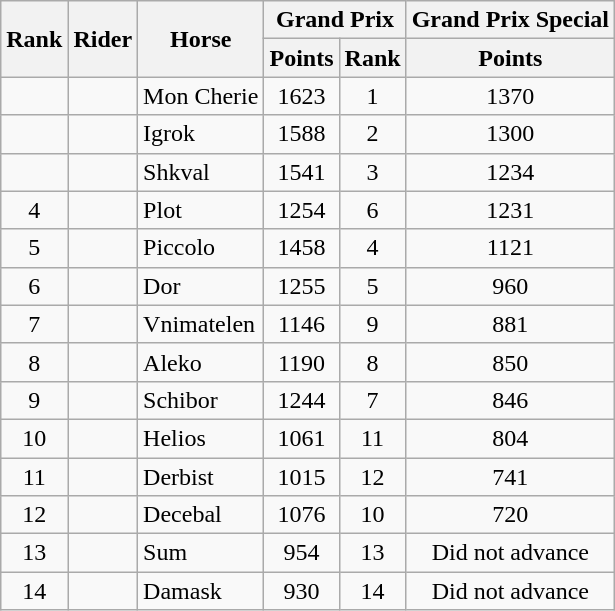<table class="wikitable sortable" style="text-align:center;">
<tr>
<th rowspan=2>Rank</th>
<th rowspan=2>Rider</th>
<th rowspan=2>Horse</th>
<th colspan=2>Grand Prix</th>
<th>Grand Prix Special</th>
</tr>
<tr>
<th>Points</th>
<th>Rank</th>
<th>Points</th>
</tr>
<tr>
<td></td>
<td align=left></td>
<td align=left>Mon Cherie</td>
<td>1623</td>
<td>1</td>
<td>1370</td>
</tr>
<tr>
<td></td>
<td align=left></td>
<td align=left>Igrok</td>
<td>1588</td>
<td>2</td>
<td>1300</td>
</tr>
<tr>
<td></td>
<td align=left></td>
<td align=left>Shkval</td>
<td>1541</td>
<td>3</td>
<td>1234</td>
</tr>
<tr>
<td>4</td>
<td align=left></td>
<td align=left>Plot</td>
<td>1254</td>
<td>6</td>
<td>1231</td>
</tr>
<tr>
<td>5</td>
<td align=left></td>
<td align=left>Piccolo</td>
<td>1458</td>
<td>4</td>
<td>1121</td>
</tr>
<tr>
<td>6</td>
<td align=left></td>
<td align=left>Dor</td>
<td>1255</td>
<td>5</td>
<td>960</td>
</tr>
<tr>
<td>7</td>
<td align=left></td>
<td align=left>Vnimatelen</td>
<td>1146</td>
<td>9</td>
<td>881</td>
</tr>
<tr>
<td>8</td>
<td align=left></td>
<td align=left>Aleko</td>
<td>1190</td>
<td>8</td>
<td>850</td>
</tr>
<tr>
<td>9</td>
<td align=left></td>
<td align=left>Schibor</td>
<td>1244</td>
<td>7</td>
<td>846</td>
</tr>
<tr>
<td>10</td>
<td align=left></td>
<td align=left>Helios</td>
<td>1061</td>
<td>11</td>
<td>804</td>
</tr>
<tr>
<td>11</td>
<td align=left></td>
<td align=left>Derbist</td>
<td>1015</td>
<td>12</td>
<td>741</td>
</tr>
<tr>
<td>12</td>
<td align=left></td>
<td align=left>Decebal</td>
<td>1076</td>
<td>10</td>
<td>720</td>
</tr>
<tr>
<td>13</td>
<td align=left></td>
<td align=left>Sum</td>
<td>954</td>
<td>13</td>
<td>Did not advance</td>
</tr>
<tr>
<td>14</td>
<td align=left></td>
<td align=left>Damask</td>
<td>930</td>
<td>14</td>
<td>Did not advance</td>
</tr>
</table>
